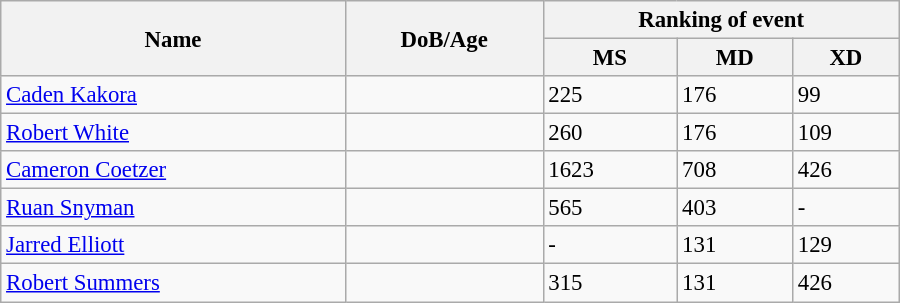<table class="wikitable" style="width:600px; font-size:95%;">
<tr>
<th rowspan="2" align="left">Name</th>
<th rowspan="2" align="left">DoB/Age</th>
<th colspan="3" align="center">Ranking of event</th>
</tr>
<tr>
<th align="center">MS</th>
<th>MD</th>
<th align="center">XD</th>
</tr>
<tr>
<td><a href='#'>Caden Kakora</a></td>
<td></td>
<td>225</td>
<td>176</td>
<td>99</td>
</tr>
<tr>
<td><a href='#'>Robert White</a></td>
<td></td>
<td>260</td>
<td>176</td>
<td>109</td>
</tr>
<tr>
<td><a href='#'>Cameron Coetzer</a></td>
<td></td>
<td>1623</td>
<td>708</td>
<td>426</td>
</tr>
<tr>
<td><a href='#'>Ruan Snyman</a></td>
<td></td>
<td>565</td>
<td>403</td>
<td>-</td>
</tr>
<tr>
<td><a href='#'>Jarred Elliott</a></td>
<td></td>
<td>-</td>
<td>131</td>
<td>129</td>
</tr>
<tr>
<td><a href='#'>Robert Summers</a></td>
<td></td>
<td>315</td>
<td>131</td>
<td>426</td>
</tr>
</table>
